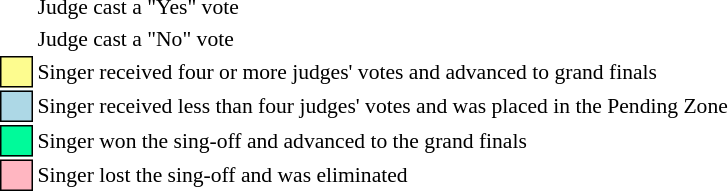<table class="toccolours" style="font-size: 90%; white-space: nowrap;">
<tr>
<td></td>
<td>Judge cast a "Yes" vote</td>
</tr>
<tr>
<td></td>
<td>Judge cast a "No" vote</td>
</tr>
<tr>
<td style="background:#fdfc8f; border:1px solid black;">     </td>
<td>Singer received four or more judges' votes and advanced to grand finals</td>
</tr>
<tr>
<td style="background:lightblue; border:1px solid black;">     </td>
<td>Singer received less than four judges' votes and was placed in the Pending Zone</td>
</tr>
<tr>
<td style="background:#00FA9A; border:1px solid black;">     </td>
<td>Singer won the sing-off and advanced to the grand finals</td>
</tr>
<tr>
<td style="background:lightpink; border:1px solid black;">     </td>
<td>Singer lost the sing-off and was eliminated</td>
</tr>
</table>
